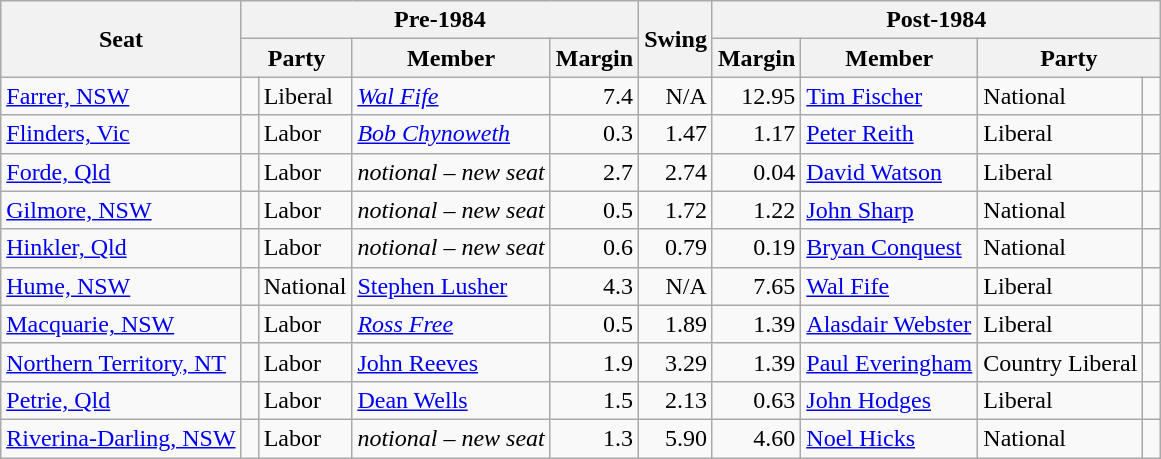<table class="wikitable">
<tr>
<th rowspan=2>Seat</th>
<th colspan=4>Pre-1984</th>
<th rowspan=2>Swing</th>
<th colspan=4>Post-1984</th>
</tr>
<tr>
<th colspan=2>Party</th>
<th>Member</th>
<th>Margin</th>
<th>Margin</th>
<th>Member</th>
<th colspan=2>Party</th>
</tr>
<tr>
<td><a href='#'>Farrer, NSW</a></td>
<td> </td>
<td>Liberal</td>
<td><em><a href='#'>Wal Fife</a></em></td>
<td style="text-align:right;">7.4</td>
<td style="text-align:right;">N/A</td>
<td style="text-align:right;">12.95</td>
<td><a href='#'>Tim Fischer</a></td>
<td>National</td>
<td> </td>
</tr>
<tr>
<td><a href='#'>Flinders, Vic</a></td>
<td> </td>
<td>Labor</td>
<td><em><a href='#'>Bob Chynoweth</a></em></td>
<td style="text-align:right;">0.3</td>
<td style="text-align:right;">1.47</td>
<td style="text-align:right;">1.17</td>
<td><a href='#'>Peter Reith</a></td>
<td>Liberal</td>
<td> </td>
</tr>
<tr>
<td><a href='#'>Forde, Qld</a></td>
<td> </td>
<td>Labor</td>
<td><em>notional – new seat</em></td>
<td style="text-align:right;">2.7</td>
<td style="text-align:right;">2.74</td>
<td style="text-align:right;">0.04</td>
<td><a href='#'>David Watson</a></td>
<td>Liberal</td>
<td> </td>
</tr>
<tr>
<td><a href='#'>Gilmore, NSW</a></td>
<td> </td>
<td>Labor</td>
<td><em>notional – new seat</em></td>
<td style="text-align:right;">0.5</td>
<td style="text-align:right;">1.72</td>
<td style="text-align:right;">1.22</td>
<td><a href='#'>John Sharp</a></td>
<td>National</td>
<td> </td>
</tr>
<tr>
<td><a href='#'>Hinkler, Qld</a></td>
<td> </td>
<td>Labor</td>
<td><em>notional – new seat</em></td>
<td style="text-align:right;">0.6</td>
<td style="text-align:right;">0.79</td>
<td style="text-align:right;">0.19</td>
<td><a href='#'>Bryan Conquest</a></td>
<td>National</td>
<td> </td>
</tr>
<tr>
<td><a href='#'>Hume, NSW</a></td>
<td> </td>
<td>National</td>
<td><a href='#'>Stephen Lusher</a></td>
<td style="text-align:right;">4.3</td>
<td style="text-align:right;">N/A</td>
<td style="text-align:right;">7.65</td>
<td><a href='#'>Wal Fife</a></td>
<td>Liberal</td>
<td> </td>
</tr>
<tr>
<td><a href='#'>Macquarie, NSW</a></td>
<td> </td>
<td>Labor</td>
<td><em><a href='#'>Ross Free</a></em></td>
<td style="text-align:right;">0.5</td>
<td style="text-align:right;">1.89</td>
<td style="text-align:right;">1.39</td>
<td><a href='#'>Alasdair Webster</a></td>
<td>Liberal</td>
<td> </td>
</tr>
<tr>
<td><a href='#'>Northern Territory, NT</a></td>
<td> </td>
<td>Labor</td>
<td><a href='#'>John Reeves</a></td>
<td style="text-align:right;">1.9</td>
<td style="text-align:right;">3.29</td>
<td style="text-align:right;">1.39</td>
<td><a href='#'>Paul Everingham</a></td>
<td>Country Liberal</td>
<td> </td>
</tr>
<tr>
<td><a href='#'>Petrie, Qld</a></td>
<td> </td>
<td>Labor</td>
<td><a href='#'>Dean Wells</a></td>
<td style="text-align:right;">1.5</td>
<td style="text-align:right;">2.13</td>
<td style="text-align:right;">0.63</td>
<td><a href='#'>John Hodges</a></td>
<td>Liberal</td>
<td> </td>
</tr>
<tr>
<td><a href='#'>Riverina-Darling, NSW</a></td>
<td> </td>
<td>Labor</td>
<td><em>notional – new seat</em></td>
<td style="text-align:right;">1.3</td>
<td style="text-align:right;">5.90</td>
<td style="text-align:right;">4.60</td>
<td><a href='#'>Noel Hicks</a></td>
<td>National</td>
<td> </td>
</tr>
</table>
